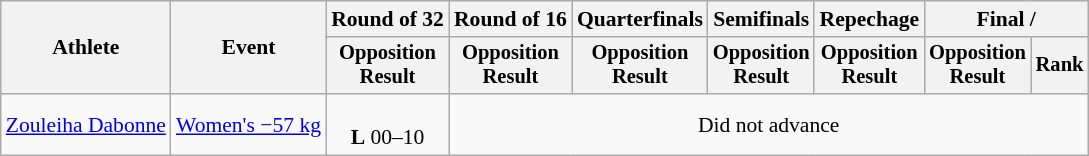<table class="wikitable" style="font-size:90%">
<tr>
<th rowspan="2">Athlete</th>
<th rowspan="2">Event</th>
<th>Round of 32</th>
<th>Round of 16</th>
<th>Quarterfinals</th>
<th>Semifinals</th>
<th>Repechage</th>
<th colspan=2>Final / </th>
</tr>
<tr style="font-size:95%">
<th>Opposition<br>Result</th>
<th>Opposition<br>Result</th>
<th>Opposition<br>Result</th>
<th>Opposition<br>Result</th>
<th>Opposition<br>Result</th>
<th>Opposition<br>Result</th>
<th>Rank</th>
</tr>
<tr align=center>
<td align=left><a href='#'>Zouleiha Dabonne</a></td>
<td align=left><a href='#'>Women's −57 kg</a></td>
<td><br><strong>L</strong> 00–10</td>
<td colspan=6>Did not advance</td>
</tr>
</table>
